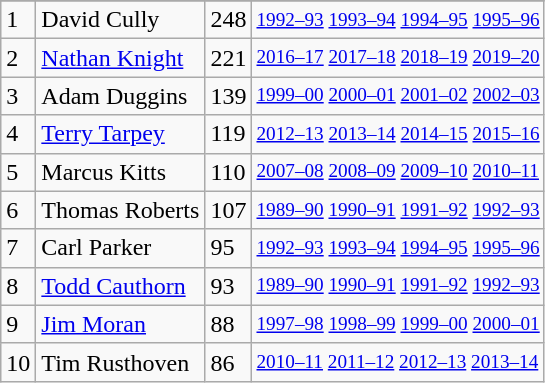<table class="wikitable">
<tr>
</tr>
<tr>
<td>1</td>
<td>David Cully</td>
<td>248</td>
<td style="font-size:80%;"><a href='#'>1992–93</a> <a href='#'>1993–94</a> <a href='#'>1994–95</a> <a href='#'>1995–96</a></td>
</tr>
<tr>
<td>2</td>
<td><a href='#'>Nathan Knight</a></td>
<td>221</td>
<td style="font-size:80%;"><a href='#'>2016–17</a> <a href='#'>2017–18</a> <a href='#'>2018–19</a> <a href='#'>2019–20</a></td>
</tr>
<tr>
<td>3</td>
<td>Adam Duggins</td>
<td>139</td>
<td style="font-size:80%;"><a href='#'>1999–00</a> <a href='#'>2000–01</a> <a href='#'>2001–02</a> <a href='#'>2002–03</a></td>
</tr>
<tr>
<td>4</td>
<td><a href='#'>Terry Tarpey</a></td>
<td>119</td>
<td style="font-size:80%;"><a href='#'>2012–13</a> <a href='#'>2013–14</a> <a href='#'>2014–15</a> <a href='#'>2015–16</a></td>
</tr>
<tr>
<td>5</td>
<td>Marcus Kitts</td>
<td>110</td>
<td style="font-size:80%;"><a href='#'>2007–08</a> <a href='#'>2008–09</a> <a href='#'>2009–10</a> <a href='#'>2010–11</a></td>
</tr>
<tr>
<td>6</td>
<td>Thomas Roberts</td>
<td>107</td>
<td style="font-size:80%;"><a href='#'>1989–90</a> <a href='#'>1990–91</a> <a href='#'>1991–92</a> <a href='#'>1992–93</a></td>
</tr>
<tr>
<td>7</td>
<td>Carl Parker</td>
<td>95</td>
<td style="font-size:80%;"><a href='#'>1992–93</a> <a href='#'>1993–94</a> <a href='#'>1994–95</a> <a href='#'>1995–96</a></td>
</tr>
<tr>
<td>8</td>
<td><a href='#'>Todd Cauthorn</a></td>
<td>93</td>
<td style="font-size:80%;"><a href='#'>1989–90</a> <a href='#'>1990–91</a> <a href='#'>1991–92</a> <a href='#'>1992–93</a></td>
</tr>
<tr>
<td>9</td>
<td><a href='#'>Jim Moran</a></td>
<td>88</td>
<td style="font-size:80%;"><a href='#'>1997–98</a> <a href='#'>1998–99</a> <a href='#'>1999–00</a> <a href='#'>2000–01</a></td>
</tr>
<tr>
<td>10</td>
<td>Tim Rusthoven</td>
<td>86</td>
<td style="font-size:80%;"><a href='#'>2010–11</a> <a href='#'>2011–12</a> <a href='#'>2012–13</a> <a href='#'>2013–14</a></td>
</tr>
</table>
